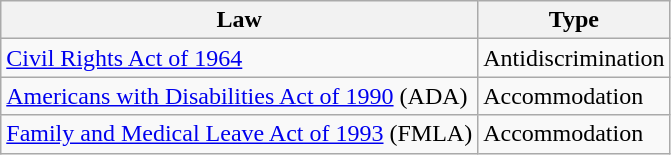<table class="wikitable">
<tr>
<th>Law</th>
<th>Type</th>
</tr>
<tr>
<td><a href='#'>Civil Rights Act of 1964</a></td>
<td>Antidiscrimination</td>
</tr>
<tr>
<td><a href='#'>Americans with Disabilities Act of 1990</a> (ADA)</td>
<td>Accommodation</td>
</tr>
<tr>
<td><a href='#'>Family and Medical Leave Act of 1993</a> (FMLA)</td>
<td>Accommodation</td>
</tr>
</table>
